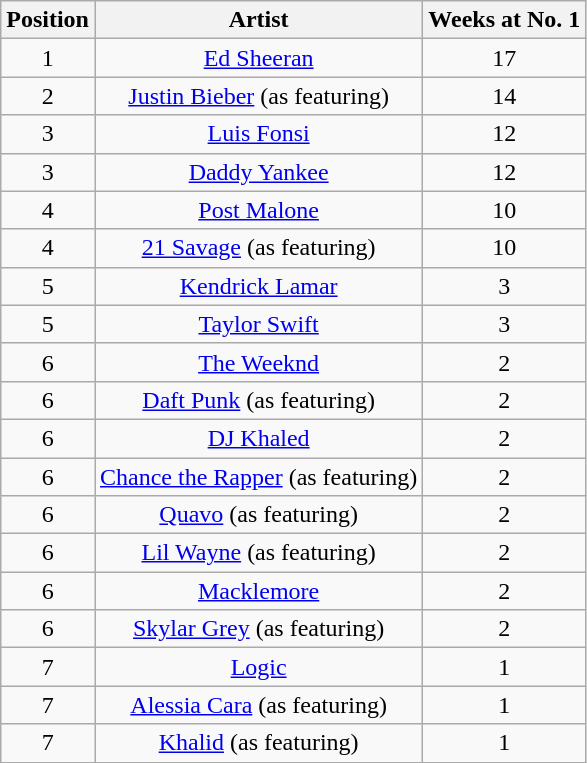<table class="wikitable">
<tr>
<th style="text-align: center;">Position</th>
<th style="text-align: center;">Artist</th>
<th style="text-align: center;">Weeks at No. 1</th>
</tr>
<tr>
<td style="text-align: center;">1</td>
<td style="text-align: center;"><a href='#'>Ed Sheeran</a></td>
<td style="text-align: center;">17</td>
</tr>
<tr>
<td style="text-align: center;">2</td>
<td style="text-align: center;"><a href='#'>Justin Bieber</a> (as featuring)</td>
<td style="text-align: center;">14</td>
</tr>
<tr>
<td style="text-align: center;">3</td>
<td style="text-align: center;"><a href='#'>Luis Fonsi</a></td>
<td style="text-align: center;">12</td>
</tr>
<tr>
<td style="text-align: center;">3</td>
<td style="text-align: center;"><a href='#'>Daddy Yankee</a></td>
<td style="text-align: center;">12</td>
</tr>
<tr>
<td style="text-align: center;">4</td>
<td style="text-align: center;"><a href='#'>Post Malone</a></td>
<td style="text-align: center;">10</td>
</tr>
<tr>
<td style="text-align: center;">4</td>
<td style="text-align: center;"><a href='#'>21 Savage</a> (as featuring)</td>
<td style="text-align: center;">10</td>
</tr>
<tr>
<td style="text-align: center;">5</td>
<td style="text-align: center;"><a href='#'>Kendrick Lamar</a></td>
<td style="text-align: center;">3</td>
</tr>
<tr>
<td style="text-align: center;">5</td>
<td style="text-align: center;"><a href='#'>Taylor Swift</a></td>
<td style="text-align: center;">3</td>
</tr>
<tr>
<td style="text-align: center;">6</td>
<td style="text-align: center;"><a href='#'>The Weeknd</a></td>
<td style="text-align: center;">2</td>
</tr>
<tr>
<td style="text-align: center;">6</td>
<td style="text-align: center;"><a href='#'>Daft Punk</a> (as featuring)</td>
<td style="text-align: center;">2</td>
</tr>
<tr>
<td style="text-align: center;">6</td>
<td style="text-align: center;"><a href='#'>DJ Khaled</a></td>
<td style="text-align: center;">2</td>
</tr>
<tr>
<td style="text-align: center;">6</td>
<td style="text-align: center;"><a href='#'>Chance the Rapper</a> (as featuring)</td>
<td style="text-align: center;">2</td>
</tr>
<tr>
<td style="text-align: center;">6</td>
<td style="text-align: center;"><a href='#'>Quavo</a> (as featuring)</td>
<td style="text-align: center;">2</td>
</tr>
<tr>
<td style="text-align: center;">6</td>
<td style="text-align: center;"><a href='#'>Lil Wayne</a> (as featuring)</td>
<td style="text-align: center;">2</td>
</tr>
<tr>
<td style="text-align: center;">6</td>
<td style="text-align: center;"><a href='#'>Macklemore</a></td>
<td style="text-align: center;">2</td>
</tr>
<tr>
<td style="text-align: center;">6</td>
<td style="text-align: center;"><a href='#'>Skylar Grey</a> (as featuring)</td>
<td style="text-align: center;">2</td>
</tr>
<tr>
<td style="text-align: center;">7</td>
<td style="text-align: center;"><a href='#'>Logic</a></td>
<td style="text-align: center;">1</td>
</tr>
<tr>
<td style="text-align: center;">7</td>
<td style="text-align: center;"><a href='#'>Alessia Cara</a> (as featuring)</td>
<td style="text-align: center;">1</td>
</tr>
<tr>
<td style="text-align: center;">7</td>
<td style="text-align: center;"><a href='#'>Khalid</a> (as featuring)</td>
<td style="text-align: center;">1</td>
</tr>
</table>
